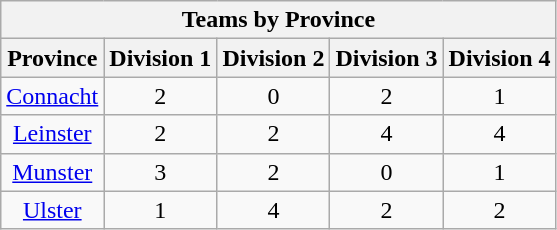<table class="wikitable" style="text-align:center">
<tr>
<th colspan=6>Teams by Province</th>
</tr>
<tr>
<th>Province</th>
<th>Division 1</th>
<th>Division 2</th>
<th>Division 3</th>
<th>Division 4</th>
</tr>
<tr>
<td><a href='#'>Connacht</a></td>
<td>2</td>
<td>0</td>
<td>2</td>
<td>1</td>
</tr>
<tr>
<td><a href='#'>Leinster</a></td>
<td>2</td>
<td>2</td>
<td>4</td>
<td>4</td>
</tr>
<tr>
<td><a href='#'>Munster</a></td>
<td>3</td>
<td>2</td>
<td>0</td>
<td>1</td>
</tr>
<tr>
<td><a href='#'>Ulster</a></td>
<td>1</td>
<td>4</td>
<td>2</td>
<td>2</td>
</tr>
</table>
